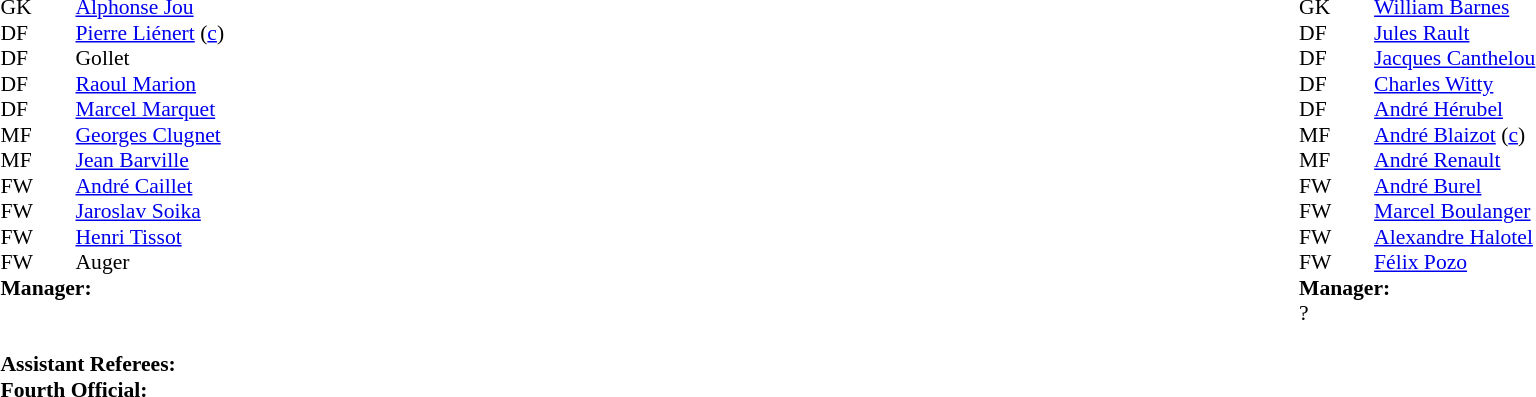<table width=100%>
<tr>
<td valign="top" width="50%"><br><table style=font-size:90% cellspacing=0 cellpadding=0>
<tr>
<td colspan="4"></td>
</tr>
<tr>
<th width=25></th>
<th width=25></th>
</tr>
<tr>
<td>GK</td>
<td><strong></strong></td>
<td> <a href='#'>Alphonse Jou</a></td>
</tr>
<tr>
<td>DF</td>
<td><strong></strong></td>
<td> <a href='#'>Pierre Liénert</a> (<a href='#'>c</a>)</td>
</tr>
<tr>
<td>DF</td>
<td><strong></strong></td>
<td> Gollet</td>
</tr>
<tr>
<td>DF</td>
<td><strong></strong></td>
<td> <a href='#'>Raoul Marion</a></td>
</tr>
<tr>
<td>DF</td>
<td><strong></strong></td>
<td> <a href='#'>Marcel Marquet</a></td>
</tr>
<tr>
<td>MF</td>
<td><strong></strong></td>
<td> <a href='#'>Georges Clugnet</a></td>
</tr>
<tr>
<td>MF</td>
<td><strong></strong></td>
<td> <a href='#'>Jean Barville</a></td>
</tr>
<tr>
<td>FW</td>
<td><strong></strong></td>
<td> <a href='#'>André Caillet</a></td>
</tr>
<tr>
<td>FW</td>
<td><strong></strong></td>
<td> <a href='#'>Jaroslav Soika</a></td>
</tr>
<tr>
<td>FW</td>
<td><strong></strong></td>
<td> <a href='#'>Henri Tissot</a></td>
</tr>
<tr>
<td>FW</td>
<td><strong></strong></td>
<td> Auger</td>
</tr>
<tr>
<td colspan=3><strong>Manager:</strong></td>
</tr>
<tr>
<td colspan=4><br><br><strong>Assistant Referees:</strong><br>
<strong>Fourth Official:</strong><br></td>
</tr>
</table>
</td>
<td valign="top" width="50%"><br><table style="font-size: 90%" cellspacing="0" cellpadding="0" align=center>
<tr>
<td colspan="4"></td>
</tr>
<tr>
<th width=25></th>
<th width=25></th>
</tr>
<tr>
<td>GK</td>
<td><strong></strong></td>
<td> <a href='#'>William Barnes</a></td>
</tr>
<tr>
<td>DF</td>
<td><strong></strong></td>
<td> <a href='#'>Jules Rault</a></td>
</tr>
<tr>
<td>DF</td>
<td><strong></strong></td>
<td> <a href='#'>Jacques Canthelou</a></td>
</tr>
<tr>
<td>DF</td>
<td><strong></strong></td>
<td> <a href='#'>Charles Witty</a></td>
</tr>
<tr>
<td>DF</td>
<td><strong></strong></td>
<td> <a href='#'>André Hérubel</a></td>
</tr>
<tr>
<td>MF</td>
<td><strong></strong></td>
<td> <a href='#'>André Blaizot</a> (<a href='#'>c</a>)</td>
</tr>
<tr>
<td>MF</td>
<td><strong></strong></td>
<td> <a href='#'>André Renault</a></td>
</tr>
<tr>
<td>FW</td>
<td><strong></strong></td>
<td> <a href='#'>André Burel</a></td>
</tr>
<tr>
<td>FW</td>
<td><strong></strong></td>
<td> <a href='#'>Marcel Boulanger</a></td>
</tr>
<tr>
<td>FW</td>
<td><strong></strong></td>
<td> <a href='#'>Alexandre Halotel</a></td>
</tr>
<tr>
<td>FW</td>
<td><strong></strong></td>
<td> <a href='#'>Félix Pozo</a></td>
</tr>
<tr>
<td colspan=3><strong>Manager:</strong></td>
</tr>
<tr>
<td colspan=4>?</td>
</tr>
</table>
</td>
</tr>
</table>
